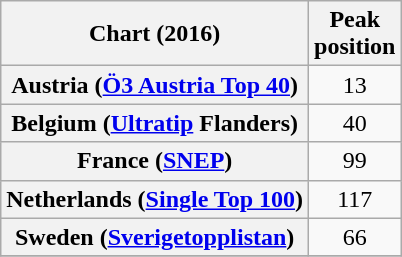<table class="wikitable plainrowheaders sortable" style="text-align:center;">
<tr>
<th scope="col">Chart (2016)</th>
<th scope="col">Peak<br>position</th>
</tr>
<tr>
<th scope="row">Austria (<a href='#'>Ö3 Austria Top 40</a>)</th>
<td>13</td>
</tr>
<tr>
<th scope="row">Belgium (<a href='#'>Ultratip</a> Flanders)</th>
<td>40</td>
</tr>
<tr>
<th scope="row">France (<a href='#'>SNEP</a>)</th>
<td>99</td>
</tr>
<tr>
<th scope="row">Netherlands (<a href='#'>Single Top 100</a>)</th>
<td>117</td>
</tr>
<tr>
<th scope="row">Sweden (<a href='#'>Sverigetopplistan</a>)</th>
<td>66</td>
</tr>
<tr>
</tr>
</table>
